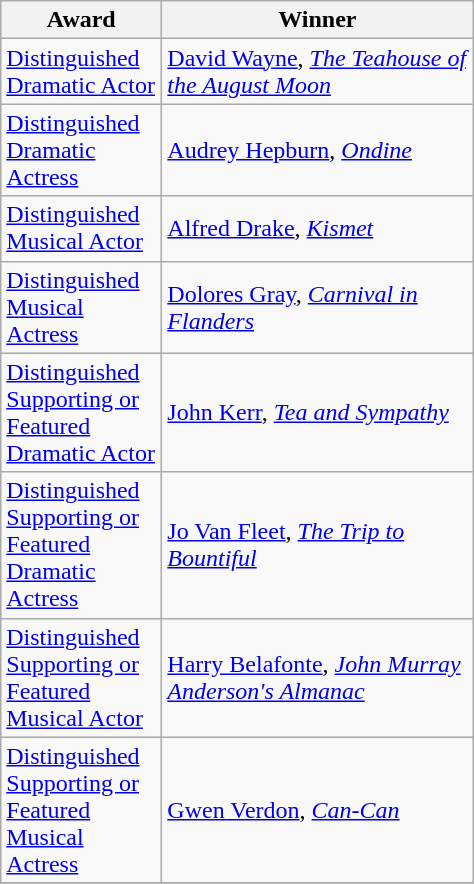<table class="wikitable">
<tr>
<th width="100"><strong>Award</strong></th>
<th width="200"><strong>Winner</strong></th>
</tr>
<tr>
<td><a href='#'>Distinguished Dramatic Actor</a></td>
<td><a href='#'>David Wayne</a>, <em><a href='#'>The Teahouse of the August Moon</a></em></td>
</tr>
<tr>
<td><a href='#'>Distinguished Dramatic Actress</a></td>
<td><a href='#'>Audrey Hepburn</a>, <em><a href='#'>Ondine</a></em></td>
</tr>
<tr>
<td><a href='#'>Distinguished Musical Actor</a></td>
<td><a href='#'>Alfred Drake</a>, <em><a href='#'>Kismet</a></em></td>
</tr>
<tr>
<td><a href='#'>Distinguished Musical Actress</a></td>
<td><a href='#'>Dolores Gray</a>, <em><a href='#'>Carnival in Flanders</a></em></td>
</tr>
<tr>
<td><a href='#'>Distinguished Supporting or Featured Dramatic Actor</a></td>
<td><a href='#'>John Kerr</a>, <em><a href='#'>Tea and Sympathy</a></em></td>
</tr>
<tr>
<td><a href='#'>Distinguished Supporting or Featured Dramatic Actress</a></td>
<td><a href='#'>Jo Van Fleet</a>, <em><a href='#'>The Trip to Bountiful</a></em></td>
</tr>
<tr>
<td><a href='#'>Distinguished Supporting or Featured Musical Actor</a></td>
<td><a href='#'>Harry Belafonte</a>, <em><a href='#'>John Murray Anderson's Almanac</a></em></td>
</tr>
<tr>
<td><a href='#'>Distinguished Supporting or Featured Musical Actress</a></td>
<td><a href='#'>Gwen Verdon</a>, <em><a href='#'>Can-Can</a></em></td>
</tr>
<tr>
</tr>
</table>
